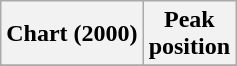<table class="wikitable plainrowheaders" style="text-align:center">
<tr>
<th scope="col">Chart (2000)</th>
<th scope="col">Peak<br>position</th>
</tr>
<tr>
</tr>
</table>
